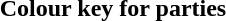<table class="toccolours" style="width:50em">
<tr>
<th>Colour key for parties</th>
</tr>
<tr>
<td><br>



</td>
</tr>
<tr>
</tr>
</table>
